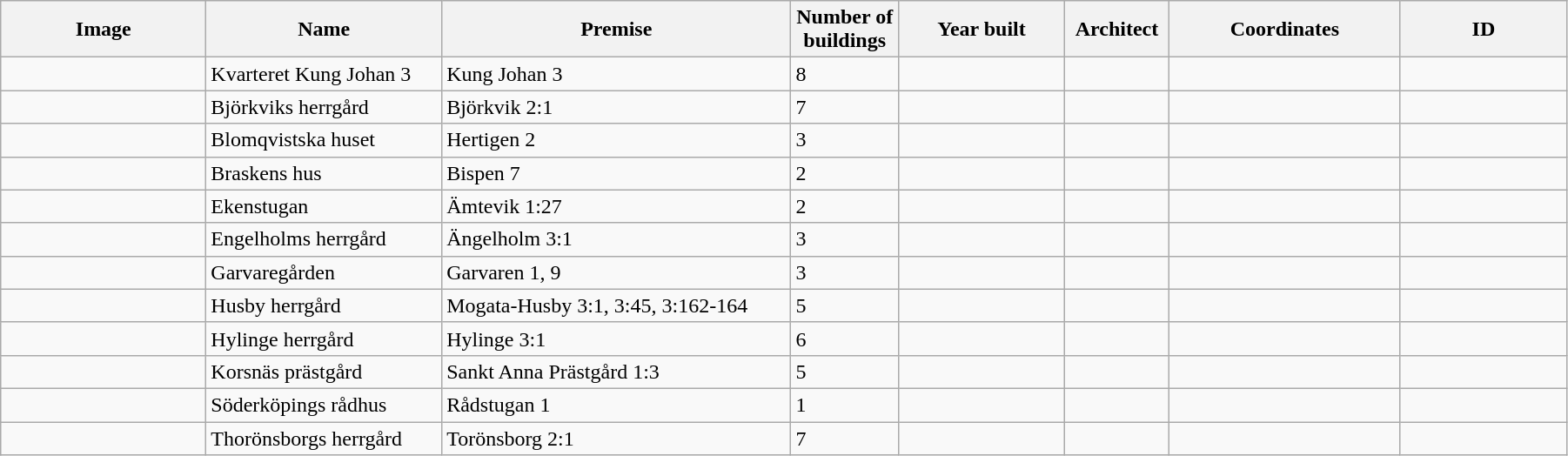<table class="wikitable" width="95%">
<tr>
<th width="150">Image</th>
<th>Name</th>
<th>Premise</th>
<th width="75">Number of<br>buildings</th>
<th width="120">Year built</th>
<th>Architect</th>
<th width="170">Coordinates</th>
<th width="120">ID</th>
</tr>
<tr>
<td></td>
<td Kvarteret Kung Johan 3, Söderköping>Kvarteret Kung Johan 3</td>
<td>Kung Johan 3</td>
<td>8</td>
<td></td>
<td></td>
<td></td>
<td></td>
</tr>
<tr>
<td></td>
<td>Björkviks herrgård</td>
<td>Björkvik 2:1</td>
<td>7</td>
<td></td>
<td></td>
<td></td>
<td></td>
</tr>
<tr>
<td></td>
<td>Blomqvistska huset</td>
<td>Hertigen 2</td>
<td>3</td>
<td></td>
<td></td>
<td></td>
<td></td>
</tr>
<tr>
<td></td>
<td>Braskens hus</td>
<td>Bispen 7</td>
<td>2</td>
<td></td>
<td></td>
<td></td>
<td></td>
</tr>
<tr>
<td></td>
<td>Ekenstugan</td>
<td>Ämtevik 1:27</td>
<td>2</td>
<td></td>
<td></td>
<td></td>
<td></td>
</tr>
<tr>
<td></td>
<td>Engelholms herrgård</td>
<td>Ängelholm 3:1</td>
<td>3</td>
<td></td>
<td></td>
<td></td>
<td></td>
</tr>
<tr>
<td></td>
<td Garvaregården, Söderköping>Garvaregården</td>
<td>Garvaren 1, 9</td>
<td>3</td>
<td></td>
<td></td>
<td></td>
<td></td>
</tr>
<tr>
<td></td>
<td>Husby herrgård</td>
<td>Mogata-Husby 3:1, 3:45, 3:162-164</td>
<td>5</td>
<td></td>
<td></td>
<td></td>
<td></td>
</tr>
<tr>
<td></td>
<td>Hylinge herrgård</td>
<td>Hylinge 3:1</td>
<td>6</td>
<td></td>
<td></td>
<td></td>
<td></td>
</tr>
<tr>
<td></td>
<td>Korsnäs prästgård</td>
<td>Sankt Anna Prästgård 1:3</td>
<td>5</td>
<td></td>
<td></td>
<td></td>
<td></td>
</tr>
<tr>
<td></td>
<td>Söderköpings rådhus</td>
<td>Rådstugan 1</td>
<td>1</td>
<td></td>
<td></td>
<td></td>
<td></td>
</tr>
<tr>
<td></td>
<td Torönsborg>Thorönsborgs herrgård</td>
<td>Torönsborg 2:1</td>
<td>7</td>
<td></td>
<td></td>
<td></td>
<td></td>
</tr>
</table>
